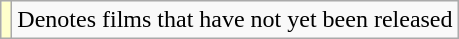<table class="wikitable">
<tr>
<td style="background:#ffc;"></td>
<td>Denotes films that have not yet been released</td>
</tr>
</table>
